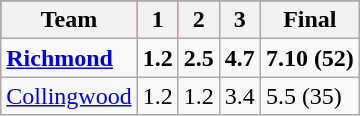<table class="wikitable" | align="left">
<tr bgcolor="#FF0033">
<th>Team</th>
<th>1</th>
<th>2</th>
<th>3</th>
<th>Final</th>
</tr>
<tr>
<td><strong><a href='#'>Richmond</a></strong></td>
<td><strong>1.2</strong></td>
<td><strong>2.5</strong></td>
<td><strong>4.7</strong></td>
<td><strong>7.10 (52)</strong></td>
</tr>
<tr>
<td><a href='#'>Collingwood</a></td>
<td>1.2</td>
<td>1.2</td>
<td>3.4</td>
<td>5.5 (35)</td>
</tr>
</table>
